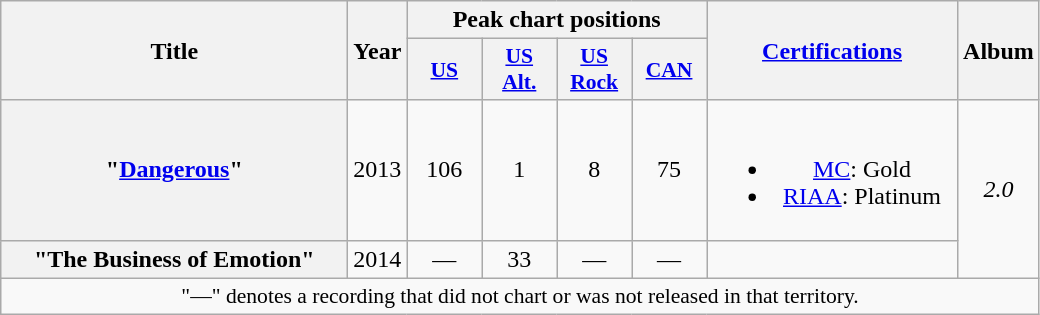<table class="wikitable plainrowheaders" style="text-align:center;">
<tr>
<th scope="col" rowspan="2" style="width:14em;">Title</th>
<th scope="col" rowspan="2">Year</th>
<th scope="col" colspan="4">Peak chart positions</th>
<th scope="col" rowspan="2" style="width:10em;"><a href='#'>Certifications</a></th>
<th scope="col" rowspan="2">Album</th>
</tr>
<tr>
<th scope="col" style="width:3em;font-size:90%;"><a href='#'>US</a><br></th>
<th scope="col" style="width:3em;font-size:90%;"><a href='#'>US<br>Alt.</a><br></th>
<th scope="col" style="width:3em;font-size:90%;"><a href='#'>US<br>Rock</a><br></th>
<th scope="col" style="width:3em;font-size:90%;"><a href='#'>CAN</a><br></th>
</tr>
<tr>
<th scope="row">"<a href='#'>Dangerous</a>"<br></th>
<td>2013</td>
<td>106</td>
<td>1</td>
<td>8</td>
<td>75</td>
<td><br><ul><li><a href='#'>MC</a>: Gold</li><li><a href='#'>RIAA</a>: Platinum</li></ul></td>
<td rowspan="2"><em>2.0</em></td>
</tr>
<tr>
<th scope="row">"The Business of Emotion"<br></th>
<td>2014</td>
<td>—</td>
<td>33</td>
<td>—</td>
<td>—</td>
<td></td>
</tr>
<tr>
<td colspan="8" style="font-size:90%">"—" denotes a recording that did not chart or was not released in that territory.</td>
</tr>
</table>
